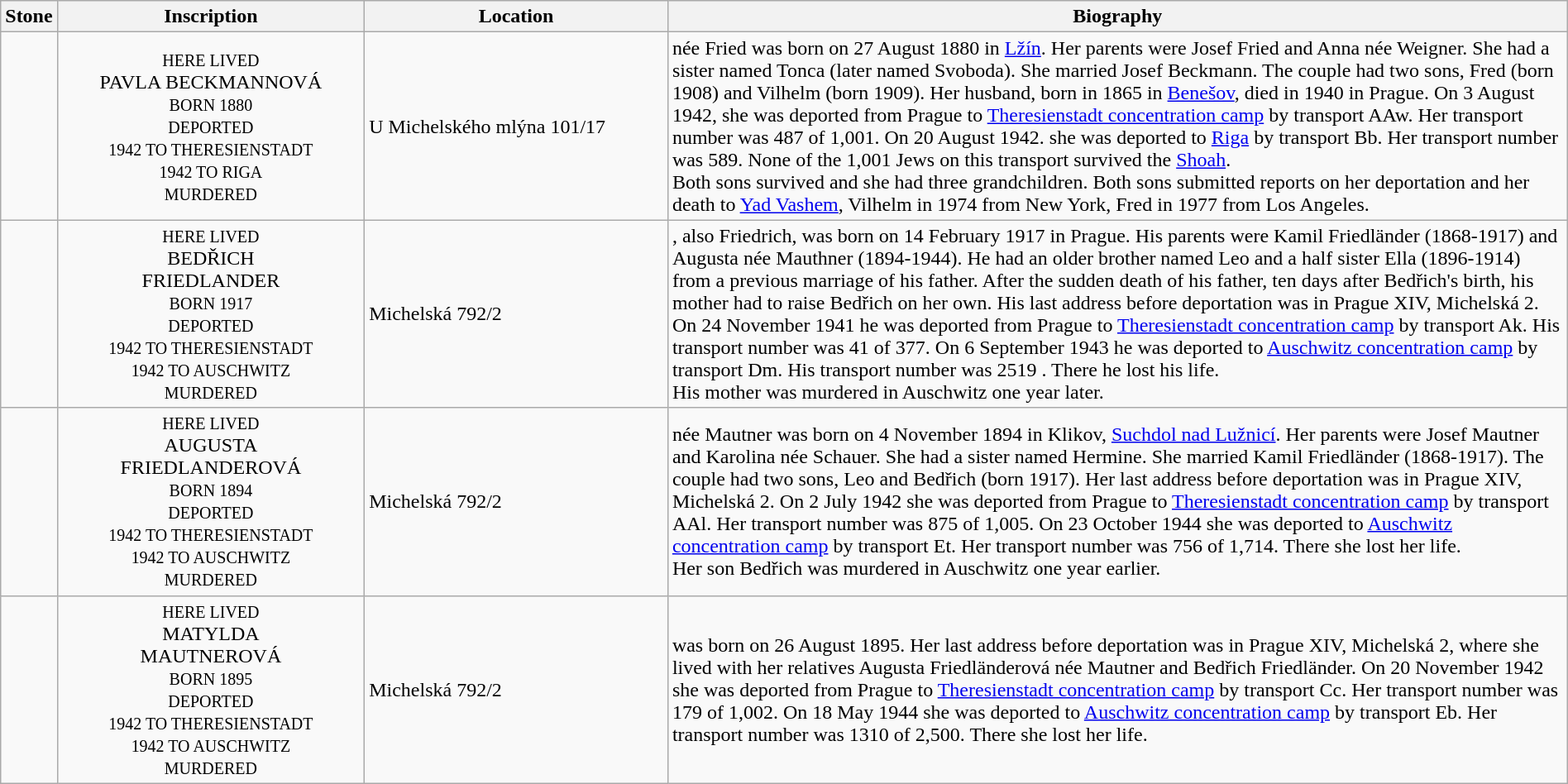<table class="wikitable sortable toptextcells" style="width:100%">
<tr>
<th class="hintergrundfarbe6 unsortable" width="120px">Stone</th>
<th class="hintergrundfarbe6 unsortable" style ="width:20%;">Inscription</th>
<th class="hintergrundfarbe6" data-sort-type="text" style ="width:20%;">Location</th>
<th class="hintergrundfarbe6" style="width:100%;">Biography</th>
</tr>
<tr>
<td></td>
<td style="text-align:center"><div><small>HERE LIVED</small><br>PAVLA BECKMANNOVÁ<br><small>BORN 1880<br>DEPORTED<br>1942 TO THERESIENSTADT<br>1942 TO RIGA<br>MURDERED</small></div></td>
<td>U Michelského mlýna 101/17<br></td>
<td><strong></strong> née Fried was born on 27 August 1880 in <a href='#'>Lžín</a>. Her parents were Josef Fried and Anna née Weigner. She had a sister named Tonca (later named Svoboda). She married Josef Beckmann. The couple had two sons, Fred (born 1908) and Vilhelm (born 1909). Her husband, born in 1865 in <a href='#'>Benešov</a>, died in 1940 in Prague. On 3 August 1942, she was deported from Prague to <a href='#'>Theresienstadt concentration camp</a> by transport AAw. Her transport number was 487 of 1,001. On 20 August 1942. she was deported to <a href='#'>Riga</a> by transport Bb. Her transport number was 589. None of the 1,001 Jews on this transport survived the <a href='#'>Shoah</a>.<br>Both sons survived and she had three grandchildren. Both sons submitted reports on her deportation and her death to <a href='#'>Yad Vashem</a>, Vilhelm in 1974 from New York, Fred in 1977 from Los Angeles.</td>
</tr>
<tr>
<td></td>
<td style="text-align:center"><div><small>HERE LIVED</small><br>BEDŘICH<br>FRIEDLANDER<br><small>BORN 1917<br>DEPORTED<br>1942 TO THERESIENSTADT<br>1942 TO AUSCHWITZ<br>MURDERED</small></div></td>
<td>Michelská 792/2<br></td>
<td><strong></strong>, also Friedrich, was born on 14 February 1917 in Prague. His parents were Kamil Friedländer (1868-1917) and Augusta née Mauthner (1894-1944). He had an older brother named Leo and a half sister Ella (1896-1914) from a previous marriage of his father. After the sudden death of his father, ten days after Bedřich's birth, his mother had to raise Bedřich on her own. His last address before deportation was in Prague XIV, Michelská 2. On 24 November 1941 he was deported from Prague to <a href='#'>Theresienstadt concentration camp</a> by transport Ak. His transport number was 41 of 377. On 6 September 1943 he was deported to <a href='#'>Auschwitz concentration camp</a> by transport Dm. His transport number was 2519 . There he lost his life.<br>His mother was murdered in Auschwitz one year later.</td>
</tr>
<tr>
<td></td>
<td style="text-align:center"><div><small>HERE LIVED</small><br>AUGUSTA<br>FRIEDLANDEROVÁ<br><small>BORN 1894<br>DEPORTED<br>1942 TO THERESIENSTADT<br>1942 TO AUSCHWITZ<br>MURDERED</small></div></td>
<td>Michelská 792/2<br></td>
<td><strong></strong> née Mautner was born on 4 November 1894 in Klikov, <a href='#'>Suchdol nad Lužnicí</a>. Her parents were Josef Mautner and Karolina née Schauer. She had a sister named Hermine. She married Kamil Friedländer (1868-1917). The couple had two sons, Leo and Bedřich (born 1917). Her last address before deportation was in Prague XIV, Michelská 2. On 2 July 1942 she was deported from Prague to <a href='#'>Theresienstadt concentration camp</a> by transport AAl. Her transport number was 875 of 1,005. On 23 October 1944 she was deported to <a href='#'>Auschwitz concentration camp</a> by transport Et. Her transport number was 756 of 1,714. There she lost her life.<br>Her son Bedřich was murdered in Auschwitz one year earlier.</td>
</tr>
<tr>
<td></td>
<td style="text-align:center"><div><small>HERE LIVED</small><br>MATYLDA<br>MAUTNEROVÁ<br><small>BORN 1895<br>DEPORTED<br>1942 TO THERESIENSTADT<br>1942 TO AUSCHWITZ<br>MURDERED</small></div></td>
<td>Michelská 792/2<br></td>
<td><strong></strong> was born on 26 August 1895. Her last address before deportation was in Prague XIV, Michelská 2, where she lived with her relatives Augusta Friedländerová née Mautner and Bedřich Friedländer. On 20 November 1942 she was deported from Prague to <a href='#'>Theresienstadt concentration camp</a> by transport Cc. Her transport number was 179 of 1,002. On 18 May 1944 she was deported to <a href='#'>Auschwitz concentration camp</a> by transport Eb. Her transport number was 1310 of 2,500. There she lost her life.</td>
</tr>
</table>
